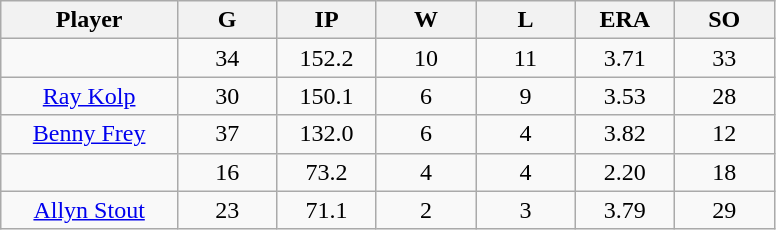<table class="wikitable sortable">
<tr>
<th bgcolor="#DDDDFF" width="16%">Player</th>
<th bgcolor="#DDDDFF" width="9%">G</th>
<th bgcolor="#DDDDFF" width="9%">IP</th>
<th bgcolor="#DDDDFF" width="9%">W</th>
<th bgcolor="#DDDDFF" width="9%">L</th>
<th bgcolor="#DDDDFF" width="9%">ERA</th>
<th bgcolor="#DDDDFF" width="9%">SO</th>
</tr>
<tr align="center">
<td></td>
<td>34</td>
<td>152.2</td>
<td>10</td>
<td>11</td>
<td>3.71</td>
<td>33</td>
</tr>
<tr align="center">
<td><a href='#'>Ray Kolp</a></td>
<td>30</td>
<td>150.1</td>
<td>6</td>
<td>9</td>
<td>3.53</td>
<td>28</td>
</tr>
<tr align=center>
<td><a href='#'>Benny Frey</a></td>
<td>37</td>
<td>132.0</td>
<td>6</td>
<td>4</td>
<td>3.82</td>
<td>12</td>
</tr>
<tr align=center>
<td></td>
<td>16</td>
<td>73.2</td>
<td>4</td>
<td>4</td>
<td>2.20</td>
<td>18</td>
</tr>
<tr align="center">
<td><a href='#'>Allyn Stout</a></td>
<td>23</td>
<td>71.1</td>
<td>2</td>
<td>3</td>
<td>3.79</td>
<td>29</td>
</tr>
</table>
